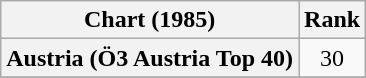<table class="wikitable plainrowheaders" style="text-align:center;">
<tr>
<th scope="col">Chart (1985)</th>
<th scope="col">Rank</th>
</tr>
<tr>
<th scope="row">Austria (Ö3 Austria Top 40)</th>
<td>30</td>
</tr>
<tr>
</tr>
</table>
